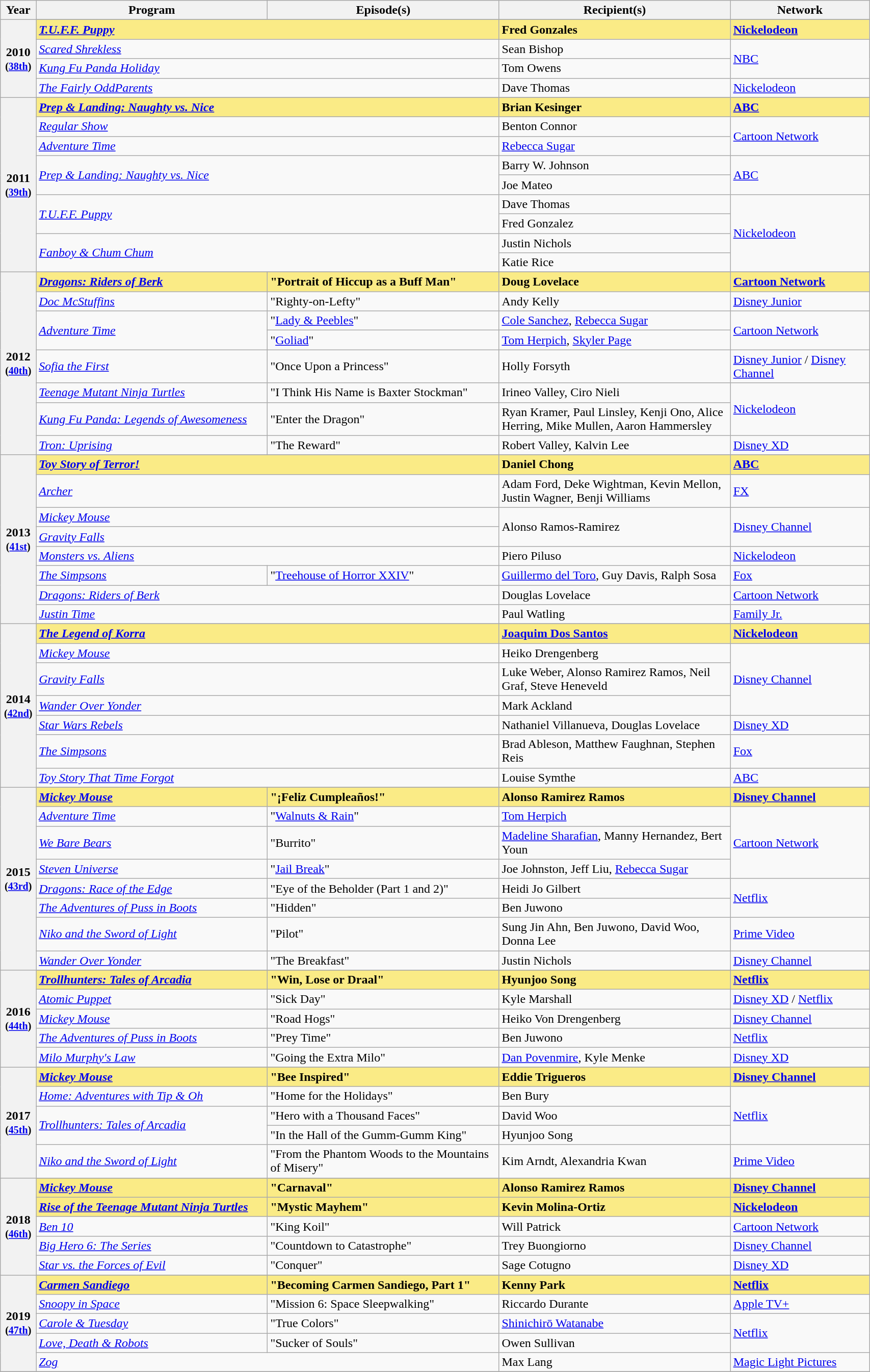<table class="wikitable" style="width:90%;">
<tr>
<th style="width:3%;">Year</th>
<th style="width:25%;">Program</th>
<th style="width:25%;">Episode(s)</th>
<th style="width:25%;">Recipient(s)</th>
<th style="width:15%;">Network</th>
</tr>
<tr>
<th rowspan="5" style="text-align:center;">2010 <br><small>(<a href='#'>38th</a>)</small><br></th>
</tr>
<tr style="background:#FAEB86;">
<td colspan="2"><strong><em><a href='#'>T.U.F.F. Puppy</a></em></strong></td>
<td><strong>Fred Gonzales</strong></td>
<td><strong><a href='#'>Nickelodeon</a></strong></td>
</tr>
<tr>
<td colspan="2"><em><a href='#'>Scared Shrekless</a></em></td>
<td>Sean Bishop</td>
<td rowspan="2"><a href='#'>NBC</a></td>
</tr>
<tr>
<td colspan="2"><em><a href='#'>Kung Fu Panda Holiday</a></em></td>
<td>Tom Owens</td>
</tr>
<tr>
<td colspan="2"><em><a href='#'>The Fairly OddParents</a></em></td>
<td>Dave Thomas</td>
<td><a href='#'>Nickelodeon</a></td>
</tr>
<tr>
<th rowspan="10" style="text-align:center;">2011 <br><small>(<a href='#'>39th</a>)</small><br></th>
</tr>
<tr style="background:#FAEB86;">
<td colspan="2"><strong><em><a href='#'>Prep & Landing: Naughty vs. Nice</a></em></strong></td>
<td><strong>Brian Kesinger</strong></td>
<td><strong><a href='#'>ABC</a></strong></td>
</tr>
<tr>
<td colspan="2"><em><a href='#'>Regular Show</a></em></td>
<td>Benton Connor</td>
<td rowspan="2"><a href='#'>Cartoon Network</a></td>
</tr>
<tr>
<td colspan="2"><em><a href='#'>Adventure Time</a></em></td>
<td><a href='#'>Rebecca Sugar</a></td>
</tr>
<tr>
<td rowspan="2" colspan="2"><em><a href='#'>Prep & Landing: Naughty vs. Nice</a></em></td>
<td>Barry W. Johnson</td>
<td rowspan="2"><a href='#'>ABC</a></td>
</tr>
<tr>
<td>Joe Mateo</td>
</tr>
<tr>
<td rowspan="2" colspan="2"><em><a href='#'>T.U.F.F. Puppy</a></em></td>
<td>Dave Thomas</td>
<td rowspan="4"><a href='#'>Nickelodeon</a></td>
</tr>
<tr>
<td>Fred Gonzalez</td>
</tr>
<tr>
<td rowspan="2" colspan="2"><em><a href='#'>Fanboy & Chum Chum</a></em></td>
<td>Justin Nichols</td>
</tr>
<tr>
<td>Katie Rice</td>
</tr>
<tr>
<th rowspan="9" style="text-align:center;">2012 <br><small>(<a href='#'>40th</a>)</small><br></th>
</tr>
<tr style="background:#FAEB86;">
<td><strong><em><a href='#'>Dragons: Riders of Berk</a></em></strong></td>
<td><strong>"Portrait of Hiccup as a Buff Man"</strong></td>
<td><strong>Doug Lovelace</strong></td>
<td><strong><a href='#'>Cartoon Network</a></strong></td>
</tr>
<tr>
<td><em><a href='#'>Doc McStuffins</a></em></td>
<td>"Righty-on-Lefty"</td>
<td>Andy Kelly</td>
<td><a href='#'>Disney Junior</a></td>
</tr>
<tr>
<td rowspan="2"><em><a href='#'>Adventure Time</a></em></td>
<td>"<a href='#'>Lady & Peebles</a>"</td>
<td><a href='#'>Cole Sanchez</a>, <a href='#'>Rebecca Sugar</a></td>
<td rowspan="2"><a href='#'>Cartoon Network</a></td>
</tr>
<tr>
<td>"<a href='#'>Goliad</a>"</td>
<td><a href='#'>Tom Herpich</a>, <a href='#'>Skyler Page</a></td>
</tr>
<tr>
<td><em><a href='#'>Sofia the First</a></em></td>
<td>"Once Upon a Princess"</td>
<td>Holly Forsyth</td>
<td><a href='#'>Disney Junior</a> / <a href='#'>Disney Channel</a></td>
</tr>
<tr>
<td><em><a href='#'>Teenage Mutant Ninja Turtles</a></em></td>
<td>"I Think His Name is Baxter Stockman"</td>
<td>Irineo Valley, Ciro Nieli</td>
<td rowspan="2"><a href='#'>Nickelodeon</a></td>
</tr>
<tr>
<td><em><a href='#'>Kung Fu Panda: Legends of Awesomeness</a></em></td>
<td>"Enter the Dragon"</td>
<td>Ryan Kramer, Paul Linsley, Kenji Ono, Alice Herring, Mike Mullen, Aaron Hammersley</td>
</tr>
<tr>
<td><em><a href='#'>Tron: Uprising</a></em></td>
<td>"The Reward"</td>
<td>Robert Valley, Kalvin Lee</td>
<td><a href='#'>Disney XD</a></td>
</tr>
<tr>
<th rowspan="9" style="text-align:center;">2013 <br><small>(<a href='#'>41st</a>)</small><br></th>
</tr>
<tr style="background:#FAEB86;">
<td colspan="2"><strong><em><a href='#'>Toy Story of Terror!</a></em></strong></td>
<td><strong>Daniel Chong</strong></td>
<td><strong><a href='#'>ABC</a></strong></td>
</tr>
<tr>
<td colspan="2"><em><a href='#'>Archer</a></em></td>
<td>Adam Ford, Deke Wightman, Kevin Mellon, Justin Wagner, Benji Williams</td>
<td><a href='#'>FX</a></td>
</tr>
<tr>
<td colspan="2"><em><a href='#'>Mickey Mouse</a></em></td>
<td rowspan="2">Alonso Ramos-Ramirez</td>
<td rowspan="2"><a href='#'>Disney Channel</a></td>
</tr>
<tr>
<td colspan="2"><em><a href='#'>Gravity Falls</a></em></td>
</tr>
<tr>
<td colspan="2"><em><a href='#'>Monsters vs. Aliens</a></em></td>
<td>Piero Piluso</td>
<td><a href='#'>Nickelodeon</a></td>
</tr>
<tr>
<td><em><a href='#'>The Simpsons</a></em></td>
<td>"<a href='#'>Treehouse of Horror XXIV</a>"</td>
<td><a href='#'>Guillermo del Toro</a>, Guy Davis, Ralph Sosa</td>
<td><a href='#'>Fox</a></td>
</tr>
<tr>
<td colspan="2"><em><a href='#'>Dragons: Riders of Berk</a></em></td>
<td>Douglas Lovelace</td>
<td><a href='#'>Cartoon Network</a></td>
</tr>
<tr>
<td colspan="2"><em><a href='#'>Justin Time</a></em></td>
<td>Paul Watling</td>
<td><a href='#'>Family Jr.</a></td>
</tr>
<tr>
<th rowspan="8" style="text-align:center;">2014 <br><small>(<a href='#'>42nd</a>)</small><br></th>
</tr>
<tr style="background:#FAEB86;">
<td colspan="2"><strong><em><a href='#'>The Legend of Korra</a></em></strong></td>
<td><strong><a href='#'>Joaquim Dos Santos</a></strong></td>
<td><strong><a href='#'>Nickelodeon</a></strong></td>
</tr>
<tr>
<td colspan="2"><em><a href='#'>Mickey Mouse</a></em></td>
<td>Heiko Drengenberg</td>
<td rowspan="3"><a href='#'>Disney Channel</a></td>
</tr>
<tr>
<td colspan="2"><em><a href='#'>Gravity Falls</a></em></td>
<td>Luke Weber, Alonso Ramirez Ramos, Neil Graf, Steve Heneveld</td>
</tr>
<tr>
<td colspan="2"><em><a href='#'>Wander Over Yonder</a></em></td>
<td>Mark Ackland</td>
</tr>
<tr>
<td colspan="2"><em><a href='#'>Star Wars Rebels</a></em></td>
<td>Nathaniel Villanueva, Douglas Lovelace</td>
<td><a href='#'>Disney XD</a></td>
</tr>
<tr>
<td colspan="2"><em><a href='#'>The Simpsons</a></em></td>
<td>Brad Ableson, Matthew Faughnan, Stephen Reis</td>
<td><a href='#'>Fox</a></td>
</tr>
<tr>
<td colspan="2"><em><a href='#'>Toy Story That Time Forgot</a></em></td>
<td>Louise Symthe</td>
<td><a href='#'>ABC</a></td>
</tr>
<tr>
<th rowspan="9" style="text-align:center;">2015 <br><small>(<a href='#'>43rd</a>)</small><br></th>
</tr>
<tr style="background:#FAEB86;">
<td><strong><em><a href='#'>Mickey Mouse</a></em></strong></td>
<td><strong>"¡Feliz Cumpleaños!"</strong></td>
<td><strong>Alonso Ramirez Ramos</strong></td>
<td><strong><a href='#'>Disney Channel</a></strong></td>
</tr>
<tr>
<td><em><a href='#'>Adventure Time</a></em></td>
<td>"<a href='#'>Walnuts & Rain</a>"</td>
<td><a href='#'>Tom Herpich</a></td>
<td rowspan="3"><a href='#'>Cartoon Network</a></td>
</tr>
<tr>
<td><em><a href='#'>We Bare Bears</a></em></td>
<td>"Burrito"</td>
<td><a href='#'>Madeline Sharafian</a>, Manny Hernandez, Bert Youn</td>
</tr>
<tr>
<td><em><a href='#'>Steven Universe</a></em></td>
<td>"<a href='#'>Jail Break</a>"</td>
<td>Joe Johnston, Jeff Liu, <a href='#'>Rebecca Sugar</a></td>
</tr>
<tr>
<td><em><a href='#'>Dragons: Race of the Edge</a></em></td>
<td>"Eye of the Beholder (Part 1 and 2)"</td>
<td>Heidi Jo Gilbert</td>
<td rowspan="2"><a href='#'>Netflix</a></td>
</tr>
<tr>
<td><em><a href='#'>The Adventures of Puss in Boots</a></em></td>
<td>"Hidden"</td>
<td>Ben Juwono</td>
</tr>
<tr>
<td><em><a href='#'>Niko and the Sword of Light</a></em></td>
<td>"Pilot"</td>
<td>Sung Jin Ahn, Ben Juwono, David Woo, Donna Lee</td>
<td><a href='#'>Prime Video</a></td>
</tr>
<tr>
<td><em><a href='#'>Wander Over Yonder</a></em></td>
<td>"The Breakfast"</td>
<td>Justin Nichols</td>
<td><a href='#'>Disney Channel</a></td>
</tr>
<tr>
<th rowspan="6" style="text-align:center;">2016 <br><small>(<a href='#'>44th</a>)</small><br></th>
</tr>
<tr style="background:#FAEB86;">
<td><strong><em><a href='#'>Trollhunters: Tales of Arcadia</a></em></strong></td>
<td><strong>"Win, Lose or Draal"</strong></td>
<td><strong>Hyunjoo Song</strong></td>
<td><strong><a href='#'>Netflix</a></strong></td>
</tr>
<tr>
<td><em><a href='#'>Atomic Puppet</a></em></td>
<td>"Sick Day"</td>
<td>Kyle Marshall</td>
<td><a href='#'>Disney XD</a> / <a href='#'>Netflix</a></td>
</tr>
<tr>
<td><em><a href='#'>Mickey Mouse</a></em></td>
<td>"Road Hogs"</td>
<td>Heiko Von Drengenberg</td>
<td><a href='#'>Disney Channel</a></td>
</tr>
<tr>
<td><em><a href='#'>The Adventures of Puss in Boots</a></em></td>
<td>"Prey Time"</td>
<td>Ben Juwono</td>
<td><a href='#'>Netflix</a></td>
</tr>
<tr>
<td><em><a href='#'>Milo Murphy's Law</a></em></td>
<td>"Going the Extra Milo"</td>
<td><a href='#'>Dan Povenmire</a>, Kyle Menke</td>
<td><a href='#'>Disney XD</a></td>
</tr>
<tr>
<th rowspan="6" style="text-align:center;">2017 <br><small>(<a href='#'>45th</a>)</small><br></th>
</tr>
<tr style="background:#FAEB86;">
<td><strong><em><a href='#'>Mickey Mouse</a></em></strong></td>
<td><strong>"Bee Inspired"</strong></td>
<td><strong>Eddie Trigueros</strong></td>
<td><strong><a href='#'>Disney Channel</a></strong></td>
</tr>
<tr>
<td><em><a href='#'>Home: Adventures with Tip & Oh</a></em></td>
<td>"Home for the Holidays"</td>
<td>Ben Bury</td>
<td rowspan="3"><a href='#'>Netflix</a></td>
</tr>
<tr>
<td rowspan="2"><em><a href='#'>Trollhunters: Tales of Arcadia</a></em></td>
<td>"Hero with a Thousand Faces"</td>
<td>David Woo</td>
</tr>
<tr>
<td>"In the Hall of the Gumm-Gumm King"</td>
<td>Hyunjoo Song</td>
</tr>
<tr>
<td><em><a href='#'>Niko and the Sword of Light</a></em></td>
<td>"From the Phantom Woods to the Mountains of Misery"</td>
<td>Kim Arndt, Alexandria Kwan</td>
<td><a href='#'>Prime Video</a></td>
</tr>
<tr>
<th rowspan="6" style="text-align:center;">2018 <br><small>(<a href='#'>46th</a>)</small><br></th>
</tr>
<tr style="background:#FAEB86;">
<td><strong><em><a href='#'>Mickey Mouse</a></em></strong></td>
<td><strong>"Carnaval"</strong></td>
<td><strong>Alonso Ramirez Ramos</strong></td>
<td><strong><a href='#'>Disney Channel</a></strong></td>
</tr>
<tr style="background:#FAEB86;">
<td><strong><em><a href='#'>Rise of the Teenage Mutant Ninja Turtles</a></em></strong></td>
<td><strong>"Mystic Mayhem"</strong></td>
<td><strong>Kevin Molina-Ortiz</strong></td>
<td><strong><a href='#'>Nickelodeon</a></strong></td>
</tr>
<tr>
<td><em><a href='#'>Ben 10</a></em></td>
<td>"King Koil"</td>
<td>Will Patrick</td>
<td><a href='#'>Cartoon Network</a></td>
</tr>
<tr>
<td><em><a href='#'>Big Hero 6: The Series</a></em></td>
<td>"Countdown to Catastrophe"</td>
<td>Trey Buongiorno</td>
<td><a href='#'>Disney Channel</a></td>
</tr>
<tr>
<td><em><a href='#'>Star vs. the Forces of Evil</a></em></td>
<td>"Conquer"</td>
<td>Sage Cotugno</td>
<td><a href='#'>Disney XD</a></td>
</tr>
<tr>
<th rowspan="6" style="text-align:center;">2019 <br><small>(<a href='#'>47th</a>)</small><br></th>
</tr>
<tr style="background:#FAEB86;">
<td><strong><em><a href='#'>Carmen Sandiego</a></em></strong></td>
<td><strong>"Becoming Carmen Sandiego, Part 1"</strong></td>
<td><strong>Kenny Park</strong></td>
<td><strong><a href='#'>Netflix</a></strong></td>
</tr>
<tr>
<td><em><a href='#'>Snoopy in Space</a></em></td>
<td>"Mission 6: Space Sleepwalking"</td>
<td>Riccardo Durante</td>
<td><a href='#'>Apple TV+</a></td>
</tr>
<tr>
<td><em><a href='#'>Carole & Tuesday</a></em></td>
<td>"True Colors"</td>
<td><a href='#'>Shinichirō Watanabe</a></td>
<td rowspan="2"><a href='#'>Netflix</a></td>
</tr>
<tr>
<td><em><a href='#'>Love, Death & Robots</a></em></td>
<td>"Sucker of Souls"</td>
<td>Owen Sullivan</td>
</tr>
<tr>
<td colspan="2"><em><a href='#'>Zog</a></em></td>
<td>Max Lang</td>
<td><a href='#'>Magic Light Pictures</a></td>
</tr>
<tr>
</tr>
</table>
